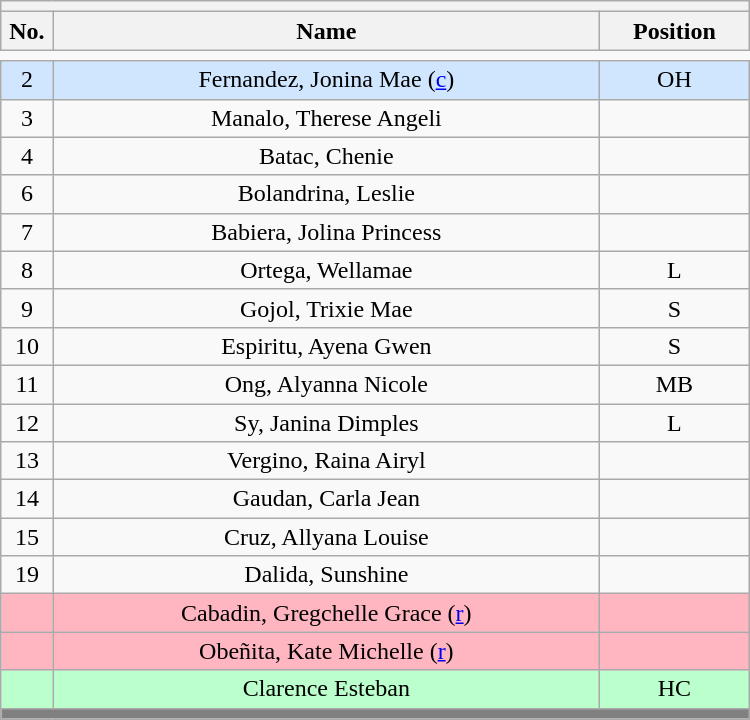<table class='wikitable mw-collapsible mw-collapsed' style='text-align: center; width: 500px; border: none;'>
<tr>
<th style='text-align: left;' colspan=3></th>
</tr>
<tr>
<th style='width: 7%;'>No.</th>
<th>Name</th>
<th style='width: 20%;'>Position</th>
</tr>
<tr>
<td style='border: none;'></td>
</tr>
<tr bgcolor=#D0E6FF>
<td>2</td>
<td>Fernandez, Jonina Mae (<a href='#'>c</a>)</td>
<td>OH</td>
</tr>
<tr>
<td>3</td>
<td>Manalo, Therese Angeli</td>
<td></td>
</tr>
<tr>
<td>4</td>
<td>Batac, Chenie</td>
<td></td>
</tr>
<tr>
<td>6</td>
<td>Bolandrina, Leslie</td>
<td></td>
</tr>
<tr>
<td>7</td>
<td>Babiera, Jolina Princess</td>
<td></td>
</tr>
<tr>
<td>8</td>
<td>Ortega, Wellamae</td>
<td>L</td>
</tr>
<tr>
<td>9</td>
<td>Gojol, Trixie Mae</td>
<td>S</td>
</tr>
<tr>
<td>10</td>
<td>Espiritu, Ayena Gwen</td>
<td>S</td>
</tr>
<tr>
<td>11</td>
<td>Ong, Alyanna Nicole</td>
<td>MB</td>
</tr>
<tr>
<td>12</td>
<td>Sy, Janina Dimples</td>
<td>L</td>
</tr>
<tr>
<td>13</td>
<td>Vergino, Raina Airyl</td>
<td></td>
</tr>
<tr>
<td>14</td>
<td>Gaudan, Carla Jean</td>
<td></td>
</tr>
<tr>
<td>15</td>
<td>Cruz, Allyana Louise</td>
<td></td>
</tr>
<tr>
<td>19</td>
<td>Dalida, Sunshine</td>
<td></td>
</tr>
<tr bgcolor=#FFB6C1>
<td></td>
<td>Cabadin, Gregchelle Grace (<a href='#'>r</a>)</td>
<td></td>
</tr>
<tr bgcolor=#FFB6C1>
<td></td>
<td>Obeñita, Kate Michelle (<a href='#'>r</a>)</td>
<td></td>
</tr>
<tr bgcolor=#BBFFCC>
<td></td>
<td>Clarence Esteban</td>
<td>HC</td>
</tr>
<tr>
<th style='background: grey;' colspan=3></th>
</tr>
</table>
